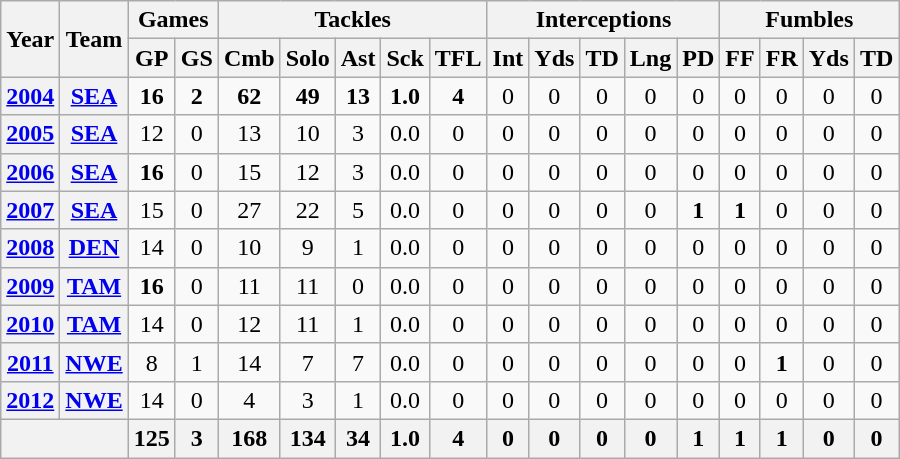<table class="wikitable" style="text-align:center">
<tr>
<th rowspan="2">Year</th>
<th rowspan="2">Team</th>
<th colspan="2">Games</th>
<th colspan="5">Tackles</th>
<th colspan="5">Interceptions</th>
<th colspan="4">Fumbles</th>
</tr>
<tr>
<th>GP</th>
<th>GS</th>
<th>Cmb</th>
<th>Solo</th>
<th>Ast</th>
<th>Sck</th>
<th>TFL</th>
<th>Int</th>
<th>Yds</th>
<th>TD</th>
<th>Lng</th>
<th>PD</th>
<th>FF</th>
<th>FR</th>
<th>Yds</th>
<th>TD</th>
</tr>
<tr>
<th><a href='#'>2004</a></th>
<th><a href='#'>SEA</a></th>
<td><strong>16</strong></td>
<td><strong>2</strong></td>
<td><strong>62</strong></td>
<td><strong>49</strong></td>
<td><strong>13</strong></td>
<td><strong>1.0</strong></td>
<td><strong>4</strong></td>
<td>0</td>
<td>0</td>
<td>0</td>
<td>0</td>
<td>0</td>
<td>0</td>
<td>0</td>
<td>0</td>
<td>0</td>
</tr>
<tr>
<th><a href='#'>2005</a></th>
<th><a href='#'>SEA</a></th>
<td>12</td>
<td>0</td>
<td>13</td>
<td>10</td>
<td>3</td>
<td>0.0</td>
<td>0</td>
<td>0</td>
<td>0</td>
<td>0</td>
<td>0</td>
<td>0</td>
<td>0</td>
<td>0</td>
<td>0</td>
<td>0</td>
</tr>
<tr>
<th><a href='#'>2006</a></th>
<th><a href='#'>SEA</a></th>
<td><strong>16</strong></td>
<td>0</td>
<td>15</td>
<td>12</td>
<td>3</td>
<td>0.0</td>
<td>0</td>
<td>0</td>
<td>0</td>
<td>0</td>
<td>0</td>
<td>0</td>
<td>0</td>
<td>0</td>
<td>0</td>
<td>0</td>
</tr>
<tr>
<th><a href='#'>2007</a></th>
<th><a href='#'>SEA</a></th>
<td>15</td>
<td>0</td>
<td>27</td>
<td>22</td>
<td>5</td>
<td>0.0</td>
<td>0</td>
<td>0</td>
<td>0</td>
<td>0</td>
<td>0</td>
<td><strong>1</strong></td>
<td><strong>1</strong></td>
<td>0</td>
<td>0</td>
<td>0</td>
</tr>
<tr>
<th><a href='#'>2008</a></th>
<th><a href='#'>DEN</a></th>
<td>14</td>
<td>0</td>
<td>10</td>
<td>9</td>
<td>1</td>
<td>0.0</td>
<td>0</td>
<td>0</td>
<td>0</td>
<td>0</td>
<td>0</td>
<td>0</td>
<td>0</td>
<td>0</td>
<td>0</td>
<td>0</td>
</tr>
<tr>
<th><a href='#'>2009</a></th>
<th><a href='#'>TAM</a></th>
<td><strong>16</strong></td>
<td>0</td>
<td>11</td>
<td>11</td>
<td>0</td>
<td>0.0</td>
<td>0</td>
<td>0</td>
<td>0</td>
<td>0</td>
<td>0</td>
<td>0</td>
<td>0</td>
<td>0</td>
<td>0</td>
<td>0</td>
</tr>
<tr>
<th><a href='#'>2010</a></th>
<th><a href='#'>TAM</a></th>
<td>14</td>
<td>0</td>
<td>12</td>
<td>11</td>
<td>1</td>
<td>0.0</td>
<td>0</td>
<td>0</td>
<td>0</td>
<td>0</td>
<td>0</td>
<td>0</td>
<td>0</td>
<td>0</td>
<td>0</td>
<td>0</td>
</tr>
<tr>
<th><a href='#'>2011</a></th>
<th><a href='#'>NWE</a></th>
<td>8</td>
<td>1</td>
<td>14</td>
<td>7</td>
<td>7</td>
<td>0.0</td>
<td>0</td>
<td>0</td>
<td>0</td>
<td>0</td>
<td>0</td>
<td>0</td>
<td>0</td>
<td><strong>1</strong></td>
<td>0</td>
<td>0</td>
</tr>
<tr>
<th><a href='#'>2012</a></th>
<th><a href='#'>NWE</a></th>
<td>14</td>
<td>0</td>
<td>4</td>
<td>3</td>
<td>1</td>
<td>0.0</td>
<td>0</td>
<td>0</td>
<td>0</td>
<td>0</td>
<td>0</td>
<td>0</td>
<td>0</td>
<td>0</td>
<td>0</td>
<td>0</td>
</tr>
<tr>
<th colspan="2"></th>
<th>125</th>
<th>3</th>
<th>168</th>
<th>134</th>
<th>34</th>
<th>1.0</th>
<th>4</th>
<th>0</th>
<th>0</th>
<th>0</th>
<th>0</th>
<th>1</th>
<th>1</th>
<th>1</th>
<th>0</th>
<th>0</th>
</tr>
</table>
